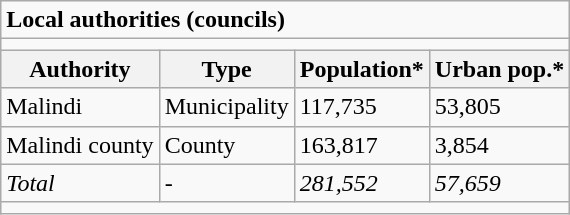<table class="wikitable">
<tr>
<td colspan="4"><strong>Local authorities (councils)</strong></td>
</tr>
<tr>
<td colspan="4"></td>
</tr>
<tr>
<th>Authority</th>
<th>Type</th>
<th>Population*</th>
<th>Urban pop.*</th>
</tr>
<tr>
<td>Malindi</td>
<td>Municipality</td>
<td>117,735</td>
<td>53,805</td>
</tr>
<tr>
<td>Malindi county</td>
<td>County</td>
<td>163,817</td>
<td>3,854</td>
</tr>
<tr>
<td><em>Total</em></td>
<td>-</td>
<td><em>281,552</em></td>
<td><em>57,659</em></td>
</tr>
<tr>
<td colspan="4"></td>
</tr>
</table>
